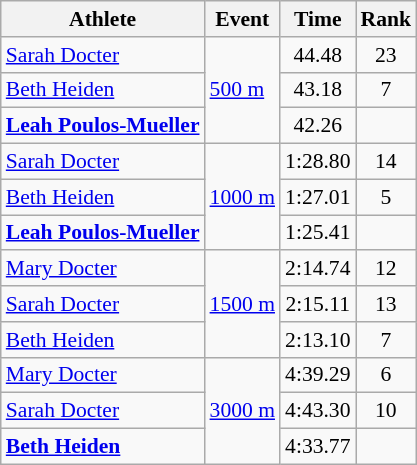<table class=wikitable style=font-size:90%;text-align:center>
<tr>
<th>Athlete</th>
<th>Event</th>
<th>Time</th>
<th>Rank</th>
</tr>
<tr>
<td align=left><a href='#'>Sarah Docter</a></td>
<td align=left rowspan=3><a href='#'>500 m</a></td>
<td align=center>44.48</td>
<td align=center>23</td>
</tr>
<tr>
<td align=left><a href='#'>Beth Heiden</a></td>
<td align=center>43.18</td>
<td align=center>7</td>
</tr>
<tr>
<td align=left><strong><a href='#'>Leah Poulos-Mueller</a></strong></td>
<td align=center>42.26</td>
<td align=center></td>
</tr>
<tr>
<td align=left><a href='#'>Sarah Docter</a></td>
<td align=left rowspan=3><a href='#'>1000 m</a></td>
<td align=center>1:28.80</td>
<td align=center>14</td>
</tr>
<tr>
<td align=left><a href='#'>Beth Heiden</a></td>
<td align=center>1:27.01</td>
<td align=center>5</td>
</tr>
<tr>
<td align=left><strong><a href='#'>Leah Poulos-Mueller</a></strong></td>
<td align=center>1:25.41</td>
<td align=center></td>
</tr>
<tr>
<td align=left><a href='#'>Mary Docter</a></td>
<td align=left rowspan=3><a href='#'>1500 m</a></td>
<td align=center>2:14.74</td>
<td align=center>12</td>
</tr>
<tr>
<td align=left><a href='#'>Sarah Docter</a></td>
<td align=center>2:15.11</td>
<td align=center>13</td>
</tr>
<tr>
<td align=left><a href='#'>Beth Heiden</a></td>
<td align=center>2:13.10</td>
<td align=center>7</td>
</tr>
<tr>
<td align=left><a href='#'>Mary Docter</a></td>
<td align=left rowspan=3><a href='#'>3000 m</a></td>
<td align=center>4:39.29</td>
<td align=center>6</td>
</tr>
<tr>
<td align=left><a href='#'>Sarah Docter</a></td>
<td align=center>4:43.30</td>
<td align=center>10</td>
</tr>
<tr>
<td align=left><strong><a href='#'>Beth Heiden</a></strong></td>
<td align=center>4:33.77</td>
<td align=center></td>
</tr>
</table>
